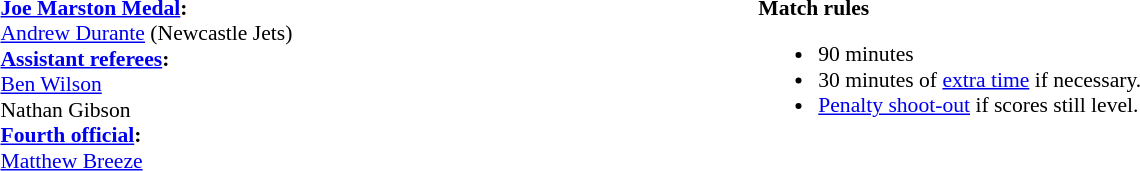<table style="width:100%;font-size:90%">
<tr>
<td style="width:40%;vertical-align:top"><br><strong><a href='#'>Joe Marston Medal</a>:</strong>
<br><a href='#'>Andrew Durante</a> (Newcastle Jets)<br><strong><a href='#'>Assistant referees</a>:</strong>
<br><a href='#'>Ben Wilson</a>
<br>Nathan Gibson
<br><strong><a href='#'>Fourth official</a>:</strong>
<br><a href='#'>Matthew Breeze</a></td>
<td style="width:60%;vertical-align:top"><br><strong>Match rules</strong><ul><li>90 minutes</li><li>30 minutes of <a href='#'>extra time</a> if necessary.</li><li><a href='#'>Penalty shoot-out</a> if scores still level.</li></ul></td>
</tr>
</table>
